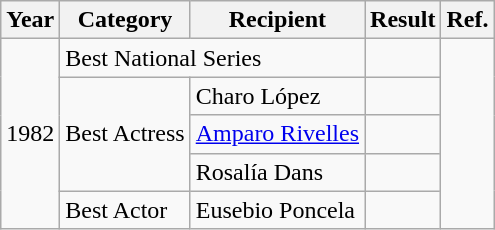<table class = "wikitable sortable">
<tr>
<th>Year</th>
<th>Category</th>
<th>Recipient</th>
<th>Result</th>
<th>Ref.</th>
</tr>
<tr>
<td rowspan=5>1982</td>
<td colspan=2>Best National Series</td>
<td></td>
<td rowspan=5></td>
</tr>
<tr>
<td rowspan=3>Best Actress</td>
<td>Charo López</td>
<td></td>
</tr>
<tr>
<td><a href='#'>Amparo Rivelles</a></td>
<td></td>
</tr>
<tr>
<td>Rosalía Dans</td>
<td></td>
</tr>
<tr>
<td>Best Actor</td>
<td>Eusebio Poncela</td>
<td></td>
</tr>
</table>
